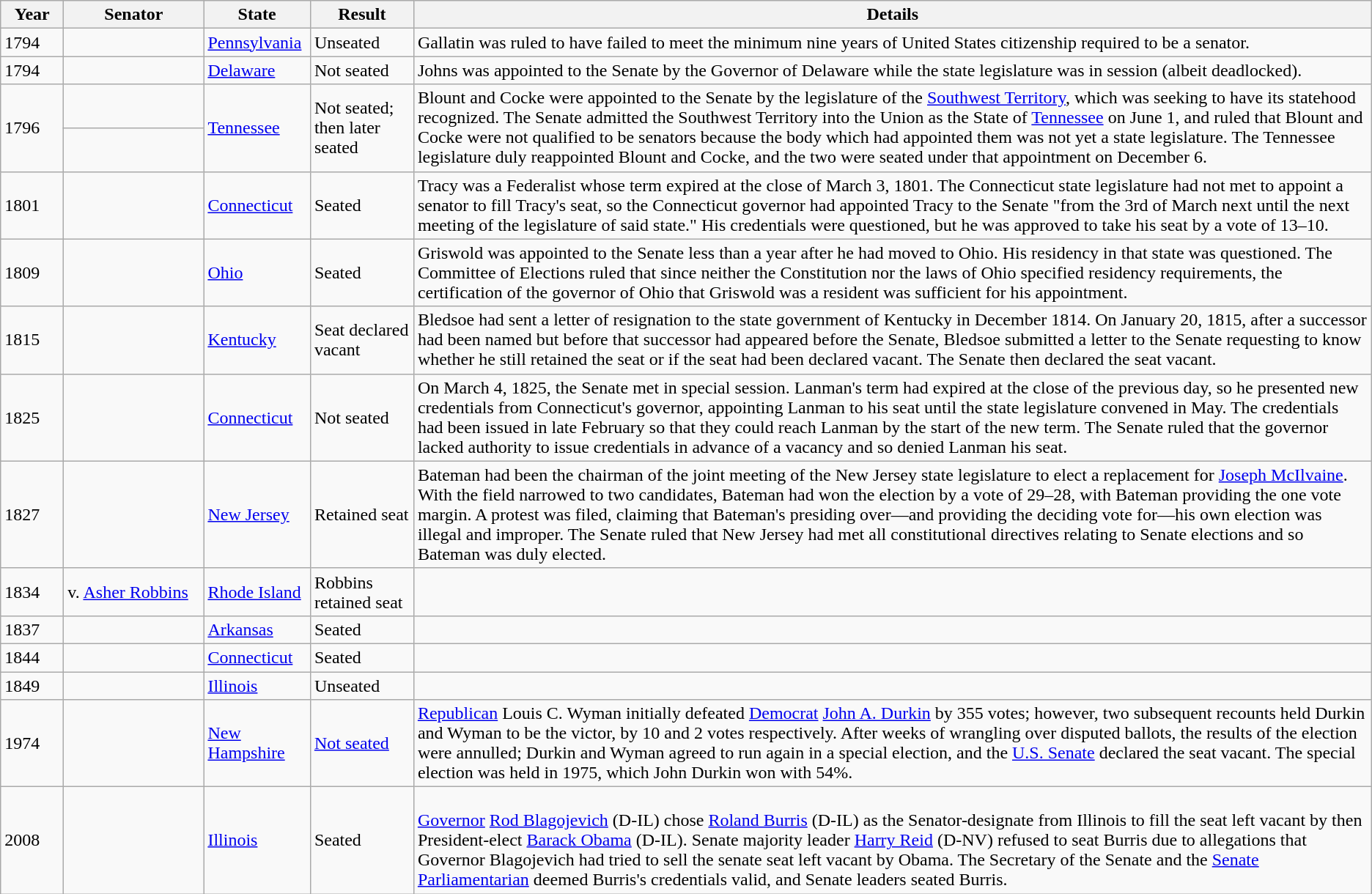<table class="wikitable sortable">
<tr>
<th width=50>Year</th>
<th width=120>Senator</th>
<th>State</th>
<th>Result</th>
<th class=unsortable>Details</th>
</tr>
<tr>
<td>1794</td>
<td></td>
<td><a href='#'>Pennsylvania</a></td>
<td>Unseated</td>
<td>Gallatin was ruled to have failed to meet the minimum nine years of United States citizenship required to be a senator.</td>
</tr>
<tr>
<td>1794</td>
<td></td>
<td><a href='#'>Delaware</a></td>
<td>Not seated</td>
<td>Johns was appointed to the Senate by the Governor of Delaware while the state legislature was in session (albeit deadlocked).</td>
</tr>
<tr>
<td rowspan="2">1796</td>
<td></td>
<td rowspan="2"><a href='#'>Tennessee</a></td>
<td rowspan="2">Not seated; then later seated</td>
<td rowspan="2">Blount and Cocke were appointed to the Senate by the legislature of the <a href='#'>Southwest Territory</a>, which was seeking to have its statehood recognized.  The Senate admitted the Southwest Territory into the Union as the State of <a href='#'>Tennessee</a> on June 1, and ruled that Blount and Cocke were not qualified to be senators because the body which had appointed them was not yet a state legislature.  The Tennessee legislature duly reappointed Blount and Cocke, and the two were seated under that appointment on December 6.</td>
</tr>
<tr>
<td></td>
</tr>
<tr>
<td>1801</td>
<td></td>
<td><a href='#'>Connecticut</a></td>
<td>Seated</td>
<td>Tracy was a Federalist whose term expired at the close of March 3, 1801.  The Connecticut state legislature had not met to appoint a senator to fill Tracy's seat, so the Connecticut governor had appointed Tracy to the Senate "from the 3rd of March next until the next meeting of the legislature of said state."  His credentials were questioned, but he was approved to take his seat by a vote of 13–10.</td>
</tr>
<tr>
<td>1809</td>
<td></td>
<td><a href='#'>Ohio</a></td>
<td>Seated</td>
<td>Griswold was appointed to the Senate less than a year after he had moved to Ohio.  His residency in that state was questioned.  The Committee of Elections ruled that since neither the Constitution nor the laws of Ohio specified residency requirements, the certification of the governor of Ohio that Griswold was a resident was sufficient for his appointment.</td>
</tr>
<tr>
<td>1815</td>
<td></td>
<td><a href='#'>Kentucky</a></td>
<td>Seat declared vacant</td>
<td>Bledsoe had sent a letter of resignation to the state government of Kentucky in December 1814.  On January 20, 1815, after a successor had been named but before that successor had appeared before the Senate, Bledsoe submitted a letter to the Senate requesting to know whether he still retained the seat or if the seat had been declared vacant.  The Senate then declared the seat vacant.</td>
</tr>
<tr>
<td>1825</td>
<td></td>
<td><a href='#'>Connecticut</a></td>
<td>Not seated</td>
<td>On March 4, 1825, the Senate met in special session.  Lanman's term had expired at the close of the previous day, so he presented new credentials from Connecticut's governor, appointing Lanman to his seat until the state legislature convened in May.  The credentials had been issued in late February so that they could reach Lanman by the start of the new term.  The Senate ruled that the governor lacked authority to issue credentials in advance of a vacancy and so denied Lanman his seat.</td>
</tr>
<tr>
<td>1827</td>
<td></td>
<td><a href='#'>New Jersey</a></td>
<td>Retained seat</td>
<td>Bateman had been the chairman of the joint meeting of the New Jersey state legislature to elect a replacement for <a href='#'>Joseph McIlvaine</a>.  With the field narrowed to two candidates, Bateman had won the election by a vote of 29–28, with Bateman providing the one vote margin.  A protest was filed, claiming that Bateman's presiding over—and providing the deciding vote for—his own election was illegal and improper.  The Senate ruled that New Jersey had met all constitutional directives relating to Senate elections and so Bateman was duly elected.</td>
</tr>
<tr>
<td>1834</td>
<td> v. <a href='#'>Asher Robbins</a></td>
<td><a href='#'>Rhode Island</a></td>
<td>Robbins retained seat</td>
<td></td>
</tr>
<tr>
<td>1837</td>
<td></td>
<td><a href='#'>Arkansas</a></td>
<td>Seated</td>
<td></td>
</tr>
<tr>
<td>1844</td>
<td></td>
<td><a href='#'>Connecticut</a></td>
<td>Seated</td>
<td></td>
</tr>
<tr>
<td>1849</td>
<td></td>
<td><a href='#'>Illinois</a></td>
<td>Unseated</td>
<td></td>
</tr>
<tr>
<td>1974</td>
<td></td>
<td><a href='#'>New Hampshire</a></td>
<td><a href='#'>Not seated</a></td>
<td><a href='#'>Republican</a> Louis C. Wyman initially defeated <a href='#'>Democrat</a> <a href='#'>John A. Durkin</a> by 355 votes; however, two subsequent recounts held Durkin and Wyman to be the victor, by 10 and 2 votes respectively. After weeks of wrangling over disputed ballots, the results of the election were annulled; Durkin and Wyman agreed to run again in a special election, and the <a href='#'>U.S. Senate</a> declared the seat vacant. The special election was held in 1975, which John Durkin won with 54%.</td>
</tr>
<tr>
<td>2008</td>
<td></td>
<td><a href='#'>Illinois</a></td>
<td>Seated</td>
<td><br><a href='#'>Governor</a> <a href='#'>Rod Blagojevich</a> (D-IL) chose <a href='#'>Roland Burris</a> (D-IL) as the Senator-designate from Illinois to fill the seat left vacant by then President-elect <a href='#'>Barack Obama</a> (D-IL). Senate majority leader <a href='#'>Harry Reid</a> (D-NV) refused to seat Burris due to allegations that Governor Blagojevich had tried to sell the senate seat left vacant by Obama. The Secretary of the Senate and the <a href='#'>Senate Parliamentarian</a> deemed Burris's credentials valid, and Senate leaders seated Burris.</td>
</tr>
</table>
